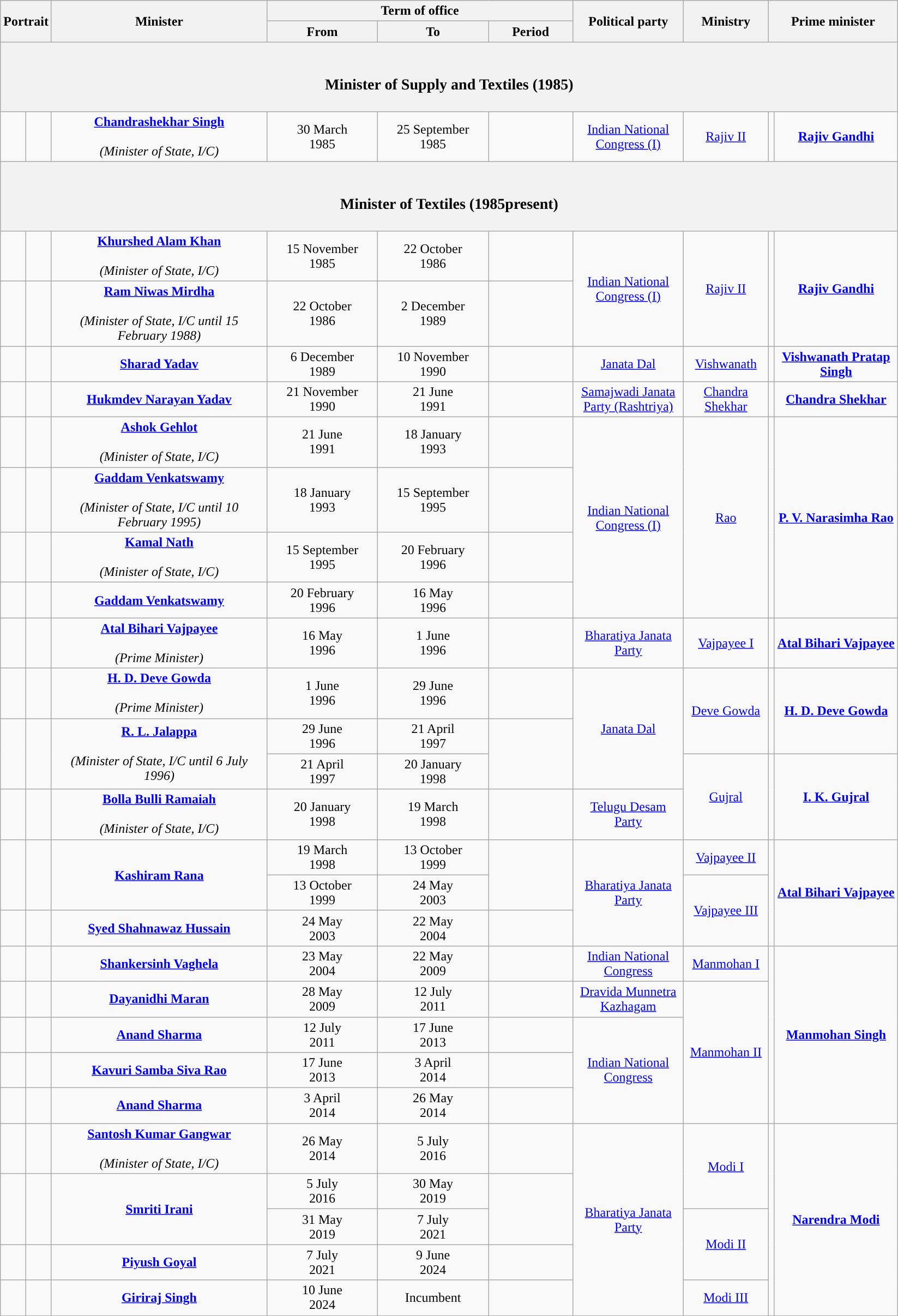<table class="wikitable" style="text-align:center">
<tr>
<th rowspan="2" colspan="2">Portrait</th>
<th rowspan="2" style="width:16em">Minister<br></th>
<th colspan="3">Term of office</th>
<th rowspan="2" style="width:8em">Political party</th>
<th rowspan="2" style="width:6em">Ministry</th>
<th rowspan="2" colspan="2">Prime minister</th>
</tr>
<tr>
<th style="width:8em">From</th>
<th style="width:8em">To</th>
<th style="width:6em">Period</th>
</tr>
<tr>
<th colspan="10"><br><h3>Minister of Supply and Textiles (1985)</h3></th>
</tr>
<tr>
<td></td>
<td></td>
<td><strong><a href='#'>Chandrashekhar Singh</a></strong><br><br><em>(Minister of State, I/C)</em></td>
<td>30 March<br>1985</td>
<td>25 September<br>1985</td>
<td><strong></strong></td>
<td><a href='#'>Indian National Congress (I)</a></td>
<td><a href='#'>Rajiv II</a></td>
<td></td>
<td style="width:9em"><strong><a href='#'>Rajiv Gandhi</a></strong></td>
</tr>
<tr>
<th colspan="10"><br><h3>Minister of Textiles (1985present)</h3></th>
</tr>
<tr>
<td></td>
<td></td>
<td><strong><a href='#'>Khurshed Alam Khan</a></strong><br><br><em>(Minister of State, I/C)</em></td>
<td>15 November<br>1985</td>
<td>22 October<br>1986</td>
<td><strong></strong></td>
<td rowspan="2"><a href='#'>Indian National Congress (I)</a></td>
<td rowspan="2"><a href='#'>Rajiv II</a></td>
<td rowspan="2"></td>
<td rowspan="2"><strong><a href='#'>Rajiv Gandhi</a></strong></td>
</tr>
<tr>
<td></td>
<td></td>
<td><strong><a href='#'>Ram Niwas Mirdha</a></strong><br><br><em>(Minister of State, I/C until 15 February 1988)</em></td>
<td>22 October<br>1986</td>
<td>2 December<br>1989</td>
<td><strong></strong></td>
</tr>
<tr>
<td></td>
<td></td>
<td><strong><a href='#'>Sharad Yadav</a></strong><br></td>
<td>6 December<br>1989</td>
<td>10 November<br>1990</td>
<td><strong></strong></td>
<td><a href='#'>Janata Dal</a></td>
<td><a href='#'>Vishwanath</a></td>
<td></td>
<td><strong><a href='#'>Vishwanath Pratap Singh</a></strong></td>
</tr>
<tr>
<td></td>
<td></td>
<td><strong><a href='#'>Hukmdev Narayan Yadav</a></strong><br></td>
<td>21 November<br>1990</td>
<td>21 June<br>1991</td>
<td><strong></strong></td>
<td><a href='#'>Samajwadi Janata Party (Rashtriya)</a></td>
<td><a href='#'>Chandra Shekhar</a></td>
<td></td>
<td><strong><a href='#'>Chandra Shekhar</a></strong></td>
</tr>
<tr>
<td></td>
<td></td>
<td><strong><a href='#'>Ashok Gehlot</a></strong><br><br><em>(Minister of State, I/C)</em></td>
<td>21 June<br>1991</td>
<td>18 January<br>1993</td>
<td><strong></strong></td>
<td rowspan="4"><a href='#'>Indian National Congress (I)</a></td>
<td rowspan="4"><a href='#'>Rao</a></td>
<td rowspan="4"></td>
<td rowspan="4"><strong><a href='#'>P. V. Narasimha Rao</a></strong></td>
</tr>
<tr>
<td></td>
<td></td>
<td><strong><a href='#'>Gaddam Venkatswamy</a></strong><br><br><em>(Minister of State, I/C until 10 February 1995)</em></td>
<td>18 January<br>1993</td>
<td>15 September<br>1995</td>
<td><strong></strong></td>
</tr>
<tr>
<td></td>
<td></td>
<td><strong><a href='#'>Kamal Nath</a></strong><br><br><em>(Minister of State, I/C)</em></td>
<td>15 September<br>1995</td>
<td>20 February<br>1996</td>
<td><strong></strong></td>
</tr>
<tr>
<td></td>
<td></td>
<td><strong><a href='#'>Gaddam Venkatswamy</a></strong><br></td>
<td>20 February<br>1996</td>
<td>16 May<br>1996</td>
<td><strong></strong></td>
</tr>
<tr>
<td></td>
<td></td>
<td><strong><a href='#'>Atal Bihari Vajpayee</a></strong><br><br><em>(Prime Minister)</em></td>
<td>16 May<br>1996</td>
<td>1 June<br>1996</td>
<td><strong></strong></td>
<td><a href='#'>Bharatiya Janata Party</a></td>
<td><a href='#'>Vajpayee I</a></td>
<td></td>
<td><strong><a href='#'>Atal Bihari Vajpayee</a></strong></td>
</tr>
<tr>
<td></td>
<td></td>
<td><strong><a href='#'>H. D. Deve Gowda</a></strong><br><br><em>(Prime Minister)</em></td>
<td>1 June<br>1996</td>
<td>29 June<br>1996</td>
<td><strong></strong></td>
<td rowspan="3"><a href='#'>Janata Dal</a></td>
<td rowspan="2"><a href='#'>Deve Gowda</a></td>
<td rowspan="2"></td>
<td rowspan="2"><strong><a href='#'>H. D. Deve Gowda</a></strong></td>
</tr>
<tr>
<td rowspan="2"></td>
<td rowspan="2"></td>
<td rowspan="2"><strong><a href='#'>R. L. Jalappa</a></strong><br><br><em>(Minister of State, I/C until 6 July 1996)</em></td>
<td>29 June<br>1996</td>
<td>21 April<br>1997</td>
<td rowspan="2"><strong></strong></td>
</tr>
<tr>
<td>21 April<br>1997</td>
<td>20 January<br>1998</td>
<td rowspan="2"><a href='#'>Gujral</a></td>
<td rowspan="2"></td>
<td rowspan="2"><strong><a href='#'>I. K. Gujral</a></strong></td>
</tr>
<tr>
<td></td>
<td></td>
<td><strong><a href='#'>Bolla Bulli Ramaiah</a></strong><br><br><em>(Minister of State, I/C)</em></td>
<td>20 January<br>1998</td>
<td>19 March<br>1998</td>
<td><strong></strong></td>
<td><a href='#'>Telugu Desam Party</a></td>
</tr>
<tr>
<td rowspan="2"></td>
<td rowspan="2"></td>
<td rowspan="2"><strong><a href='#'>Kashiram Rana</a></strong><br></td>
<td>19 March<br>1998</td>
<td>13 October<br>1999</td>
<td rowspan="2"><strong></strong></td>
<td rowspan="3"><a href='#'>Bharatiya Janata Party</a></td>
<td><a href='#'>Vajpayee II</a></td>
<td rowspan="3"></td>
<td rowspan="3"><strong><a href='#'>Atal Bihari Vajpayee</a></strong></td>
</tr>
<tr>
<td>13 October<br>1999</td>
<td>24 May<br>2003</td>
<td rowspan="2"><a href='#'>Vajpayee III</a></td>
</tr>
<tr>
<td></td>
<td></td>
<td><strong><a href='#'>Syed Shahnawaz Hussain</a></strong><br></td>
<td>24 May<br>2003</td>
<td>22 May<br>2004</td>
<td><strong></strong></td>
</tr>
<tr>
<td></td>
<td></td>
<td><strong><a href='#'>Shankersinh Vaghela</a></strong><br></td>
<td>23 May<br>2004</td>
<td>22 May<br>2009</td>
<td><strong></strong></td>
<td><a href='#'>Indian National Congress</a></td>
<td><a href='#'>Manmohan I</a></td>
<td rowspan="5"></td>
<td rowspan="5"><strong><a href='#'>Manmohan Singh</a></strong></td>
</tr>
<tr>
<td></td>
<td></td>
<td><strong><a href='#'>Dayanidhi Maran</a></strong><br></td>
<td>28 May<br>2009</td>
<td>12 July<br>2011</td>
<td><strong></strong></td>
<td><a href='#'>Dravida Munnetra Kazhagam</a></td>
<td rowspan="4"><a href='#'>Manmohan II</a></td>
</tr>
<tr>
<td></td>
<td></td>
<td><strong><a href='#'>Anand Sharma</a></strong><br></td>
<td>12 July<br>2011</td>
<td>17 June<br>2013</td>
<td><strong></strong></td>
<td rowspan="3"><a href='#'>Indian National Congress</a></td>
</tr>
<tr>
<td></td>
<td></td>
<td><strong><a href='#'>Kavuri Samba Siva Rao</a></strong><br></td>
<td>17 June<br>2013</td>
<td>3 April<br>2014</td>
<td><strong></strong></td>
</tr>
<tr>
<td></td>
<td></td>
<td><strong><a href='#'>Anand Sharma</a></strong><br></td>
<td>3 April<br>2014</td>
<td>26 May<br>2014</td>
<td><strong></strong></td>
</tr>
<tr>
<td></td>
<td></td>
<td><strong><a href='#'>Santosh Kumar Gangwar</a></strong><br><br><em>(Minister of State, I/C)</em></td>
<td>26 May<br>2014</td>
<td>5 July<br>2016</td>
<td><strong></strong></td>
<td rowspan="5"><a href='#'>Bharatiya Janata Party</a></td>
<td rowspan="2"><a href='#'>Modi I</a></td>
<td rowspan="5"></td>
<td rowspan="5"><strong><a href='#'>Narendra Modi</a></strong></td>
</tr>
<tr>
<td rowspan="2"></td>
<td rowspan="2"></td>
<td rowspan="2"><strong><a href='#'>Smriti Irani</a></strong><br></td>
<td>5 July<br>2016</td>
<td>30 May<br>2019</td>
<td rowspan="2"><strong></strong></td>
</tr>
<tr>
<td>31 May<br>2019</td>
<td>7 July<br>2021</td>
<td rowspan="2"><a href='#'>Modi II</a></td>
</tr>
<tr>
<td></td>
<td></td>
<td><strong><a href='#'>Piyush Goyal</a></strong><br></td>
<td>7 July<br>2021</td>
<td>9 June<br>2024</td>
<td><strong></strong></td>
</tr>
<tr>
<td></td>
<td></td>
<td><strong><a href='#'>Giriraj Singh</a></strong><br></td>
<td>10 June<br>2024</td>
<td>Incumbent</td>
<td><strong></strong></td>
<td><a href='#'>Modi III</a></td>
</tr>
<tr>
</tr>
</table>
